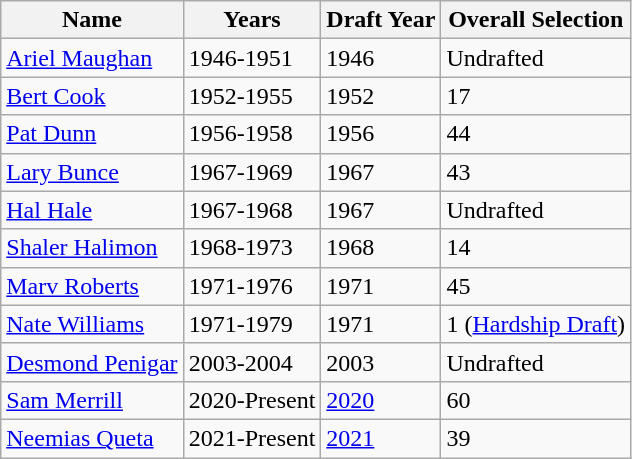<table class="wikitable sortable">
<tr>
<th>Name</th>
<th>Years</th>
<th>Draft Year</th>
<th>Overall Selection</th>
</tr>
<tr>
<td><a href='#'>Ariel Maughan</a></td>
<td>1946-1951</td>
<td>1946</td>
<td>Undrafted</td>
</tr>
<tr>
<td><a href='#'>Bert Cook</a></td>
<td>1952-1955</td>
<td>1952</td>
<td>17</td>
</tr>
<tr>
<td><a href='#'>Pat Dunn</a></td>
<td>1956-1958</td>
<td>1956</td>
<td>44</td>
</tr>
<tr>
<td><a href='#'>Lary Bunce</a></td>
<td>1967-1969</td>
<td>1967</td>
<td>43</td>
</tr>
<tr>
<td><a href='#'>Hal Hale</a></td>
<td>1967-1968</td>
<td>1967</td>
<td>Undrafted</td>
</tr>
<tr>
<td><a href='#'>Shaler Halimon</a></td>
<td>1968-1973</td>
<td>1968</td>
<td>14</td>
</tr>
<tr>
<td><a href='#'>Marv Roberts</a></td>
<td>1971-1976</td>
<td>1971</td>
<td>45</td>
</tr>
<tr>
<td><a href='#'>Nate Williams</a></td>
<td>1971-1979</td>
<td>1971</td>
<td>1 (<a href='#'>Hardship Draft</a>)</td>
</tr>
<tr>
<td><a href='#'>Desmond Penigar</a></td>
<td>2003-2004</td>
<td>2003</td>
<td>Undrafted</td>
</tr>
<tr>
<td><a href='#'>Sam Merrill</a></td>
<td>2020-Present</td>
<td><a href='#'>2020</a></td>
<td>60</td>
</tr>
<tr>
<td><a href='#'>Neemias Queta</a></td>
<td>2021-Present</td>
<td><a href='#'>2021</a></td>
<td>39</td>
</tr>
</table>
